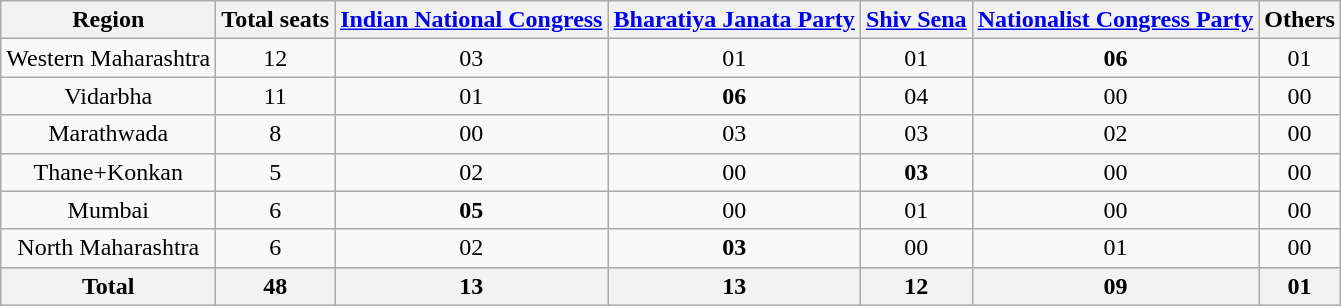<table class="wikitable sortable" style="text-align:center;">
<tr>
<th>Region</th>
<th>Total seats</th>
<th><a href='#'>Indian National Congress</a></th>
<th><a href='#'>Bharatiya Janata Party</a></th>
<th><a href='#'>Shiv Sena</a></th>
<th><a href='#'>Nationalist Congress Party</a></th>
<th>Others</th>
</tr>
<tr>
<td>Western Maharashtra</td>
<td>12</td>
<td>03</td>
<td>01</td>
<td>01</td>
<td><strong>06</strong></td>
<td>01</td>
</tr>
<tr>
<td>Vidarbha</td>
<td>11</td>
<td>01</td>
<td><strong>06</strong></td>
<td>04</td>
<td>00</td>
<td>00</td>
</tr>
<tr>
<td>Marathwada</td>
<td>8</td>
<td>00</td>
<td>03</td>
<td>03</td>
<td>02</td>
<td>00</td>
</tr>
<tr>
<td>Thane+Konkan</td>
<td>5</td>
<td>02</td>
<td>00</td>
<td><strong>03</strong></td>
<td>00</td>
<td>00</td>
</tr>
<tr>
<td>Mumbai</td>
<td>6</td>
<td><strong>05</strong></td>
<td>00</td>
<td>01</td>
<td>00</td>
<td>00</td>
</tr>
<tr>
<td>North Maharashtra</td>
<td>6</td>
<td>02</td>
<td><strong>03</strong></td>
<td>00</td>
<td>01</td>
<td>00</td>
</tr>
<tr>
<th><strong>Total</strong></th>
<th><strong>48</strong></th>
<th>13</th>
<th>13</th>
<th>12</th>
<th>09</th>
<th>01</th>
</tr>
</table>
